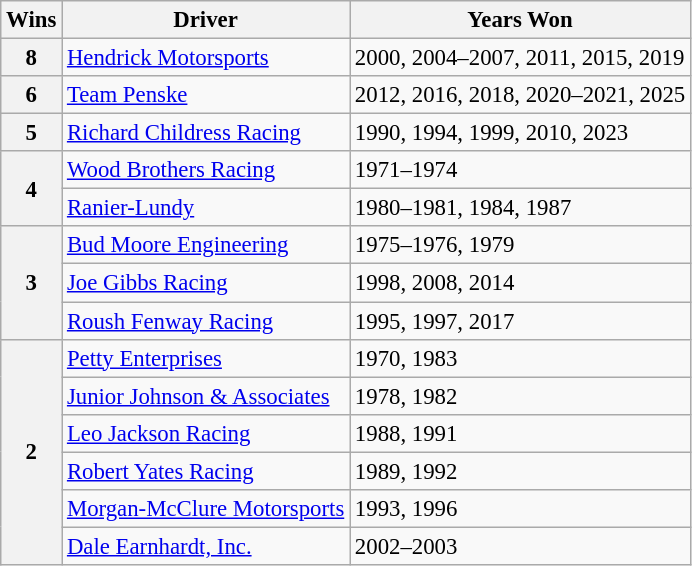<table class="wikitable" style="font-size: 95%;">
<tr>
<th>Wins</th>
<th>Driver</th>
<th>Years Won</th>
</tr>
<tr>
<th>8</th>
<td><a href='#'>Hendrick Motorsports</a></td>
<td>2000, 2004–2007, 2011, 2015, 2019</td>
</tr>
<tr>
<th>6</th>
<td><a href='#'>Team Penske</a></td>
<td>2012, 2016, 2018, 2020–2021, 2025</td>
</tr>
<tr>
<th>5</th>
<td><a href='#'>Richard Childress Racing</a></td>
<td>1990, 1994, 1999, 2010, 2023</td>
</tr>
<tr>
<th rowspan="2">4</th>
<td><a href='#'>Wood Brothers Racing</a></td>
<td>1971–1974</td>
</tr>
<tr>
<td><a href='#'>Ranier-Lundy</a></td>
<td>1980–1981, 1984, 1987</td>
</tr>
<tr>
<th rowspan="3">3</th>
<td><a href='#'>Bud Moore Engineering</a></td>
<td>1975–1976, 1979</td>
</tr>
<tr>
<td><a href='#'>Joe Gibbs Racing</a></td>
<td>1998, 2008, 2014</td>
</tr>
<tr>
<td><a href='#'>Roush Fenway Racing</a></td>
<td>1995, 1997, 2017</td>
</tr>
<tr>
<th rowspan="6">2</th>
<td><a href='#'>Petty Enterprises</a></td>
<td>1970, 1983</td>
</tr>
<tr>
<td><a href='#'>Junior Johnson & Associates</a></td>
<td>1978, 1982</td>
</tr>
<tr>
<td><a href='#'>Leo Jackson Racing</a></td>
<td>1988, 1991</td>
</tr>
<tr>
<td><a href='#'>Robert Yates Racing</a></td>
<td>1989, 1992</td>
</tr>
<tr>
<td><a href='#'>Morgan-McClure Motorsports</a></td>
<td>1993, 1996</td>
</tr>
<tr>
<td><a href='#'>Dale Earnhardt, Inc.</a></td>
<td>2002–2003</td>
</tr>
</table>
